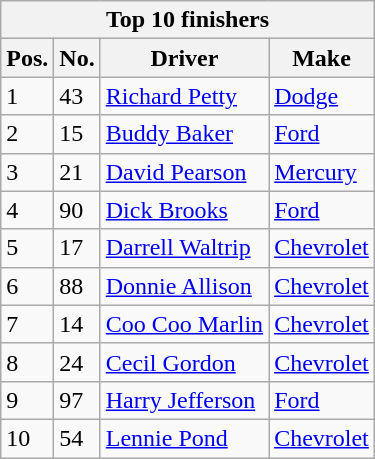<table class="wikitable">
<tr>
<th colspan="4">Top 10 finishers</th>
</tr>
<tr>
<th>Pos.</th>
<th>No.</th>
<th>Driver</th>
<th>Make</th>
</tr>
<tr>
<td>1</td>
<td>43</td>
<td><a href='#'>Richard Petty</a></td>
<td><a href='#'>Dodge</a></td>
</tr>
<tr>
<td>2</td>
<td>15</td>
<td><a href='#'>Buddy Baker</a></td>
<td><a href='#'>Ford</a></td>
</tr>
<tr>
<td>3</td>
<td>21</td>
<td><a href='#'>David Pearson</a></td>
<td><a href='#'>Mercury</a></td>
</tr>
<tr>
<td>4</td>
<td>90</td>
<td><a href='#'>Dick Brooks</a></td>
<td><a href='#'>Ford</a></td>
</tr>
<tr>
<td>5</td>
<td>17</td>
<td><a href='#'>Darrell Waltrip</a></td>
<td><a href='#'>Chevrolet</a></td>
</tr>
<tr>
<td>6</td>
<td>88</td>
<td><a href='#'>Donnie Allison</a></td>
<td><a href='#'>Chevrolet</a></td>
</tr>
<tr>
<td>7</td>
<td>14</td>
<td><a href='#'>Coo Coo Marlin</a></td>
<td><a href='#'>Chevrolet</a></td>
</tr>
<tr>
<td>8</td>
<td>24</td>
<td><a href='#'>Cecil Gordon</a></td>
<td><a href='#'>Chevrolet</a></td>
</tr>
<tr>
<td>9</td>
<td>97</td>
<td><a href='#'>Harry Jefferson</a></td>
<td><a href='#'>Ford</a></td>
</tr>
<tr>
<td>10</td>
<td>54</td>
<td><a href='#'>Lennie Pond</a></td>
<td><a href='#'>Chevrolet</a></td>
</tr>
</table>
